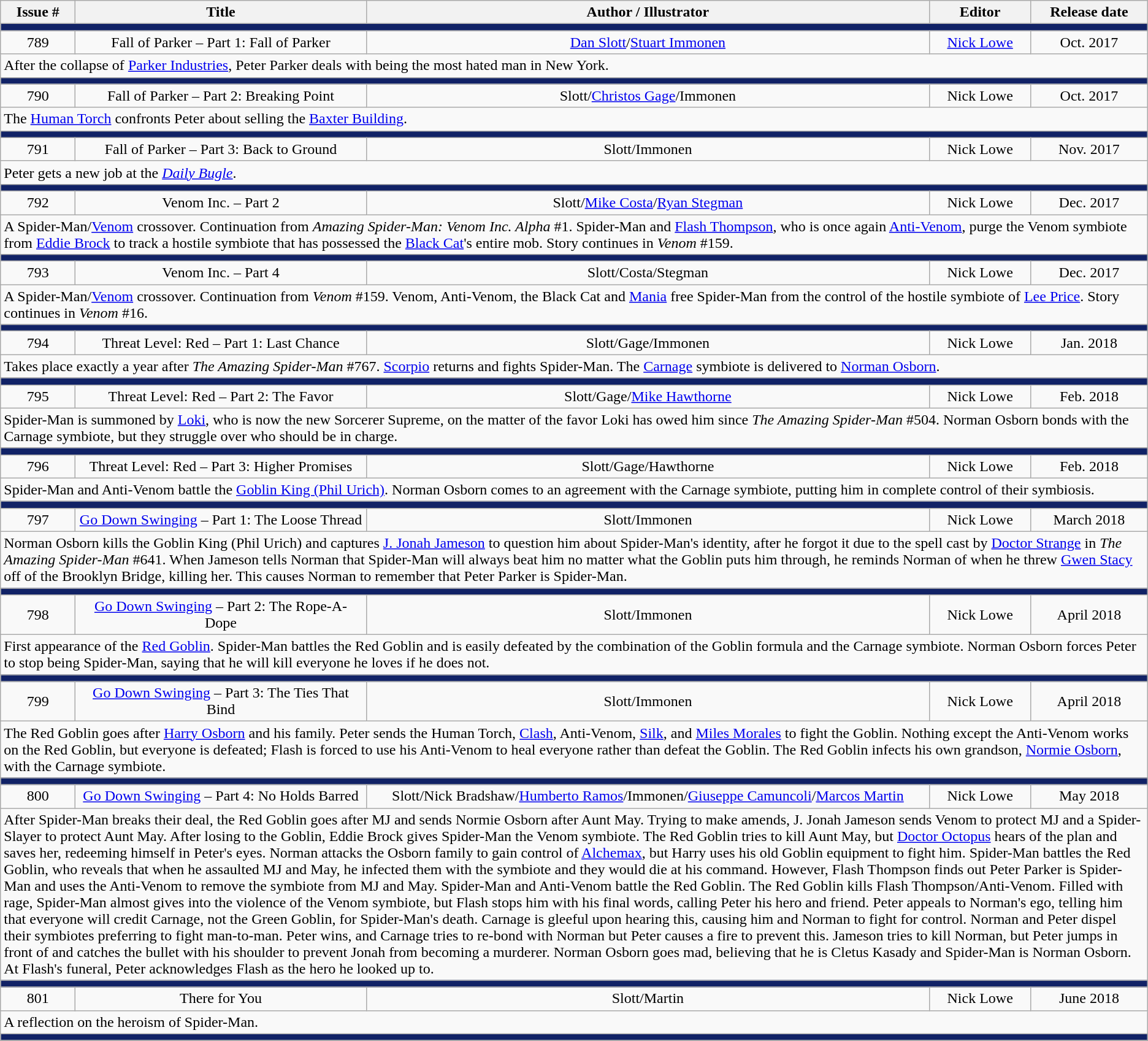<table class="wikitable">
<tr>
<th>Issue #</th>
<th>Title</th>
<th>Author / Illustrator</th>
<th>Editor</th>
<th>Release date</th>
</tr>
<tr>
<td colspan="6" bgcolor="#112266"></td>
</tr>
<tr>
<td align="center">789</td>
<td align="center">Fall of Parker – Part 1: Fall of Parker</td>
<td align="center"><a href='#'>Dan Slott</a>/<a href='#'>Stuart Immonen</a></td>
<td align="center"><a href='#'>Nick Lowe</a></td>
<td align="center">Oct. 2017</td>
</tr>
<tr>
<td colspan="6">After the collapse of <a href='#'>Parker Industries</a>, Peter Parker deals with being the most hated man in New York.</td>
</tr>
<tr>
<td colspan="6" bgcolor="#112266"></td>
</tr>
<tr>
<td align="center">790</td>
<td align="center">Fall of Parker – Part 2: Breaking Point</td>
<td align="center">Slott/<a href='#'>Christos Gage</a>/Immonen</td>
<td align="center">Nick Lowe</td>
<td align="center">Oct. 2017</td>
</tr>
<tr>
<td colspan="6">The <a href='#'>Human Torch</a> confronts Peter about selling the <a href='#'>Baxter Building</a>.</td>
</tr>
<tr>
<td colspan="6" bgcolor="#112266"></td>
</tr>
<tr>
<td align="center">791</td>
<td align="center">Fall of Parker – Part 3: Back to Ground</td>
<td align="center">Slott/Immonen</td>
<td align="center">Nick Lowe</td>
<td align="center">Nov. 2017</td>
</tr>
<tr>
<td colspan="6">Peter gets a new job at the <em><a href='#'>Daily Bugle</a></em>.</td>
</tr>
<tr>
<td colspan="6" bgcolor="#112266"></td>
</tr>
<tr>
<td align="center">792</td>
<td align="center">Venom Inc. – Part 2</td>
<td align="center">Slott/<a href='#'>Mike Costa</a>/<a href='#'>Ryan Stegman</a></td>
<td align="center">Nick Lowe</td>
<td align="center">Dec. 2017</td>
</tr>
<tr>
<td colspan="6">A Spider-Man/<a href='#'>Venom</a> crossover. Continuation from <em>Amazing Spider-Man: Venom Inc. Alpha</em> #1. Spider-Man and <a href='#'>Flash Thompson</a>, who is once again <a href='#'>Anti-Venom</a>, purge the Venom symbiote from <a href='#'>Eddie Brock</a> to track a hostile symbiote that has possessed the <a href='#'>Black Cat</a>'s entire mob. Story continues in <em>Venom</em> #159.</td>
</tr>
<tr>
<td colspan="6" bgcolor="#112266"></td>
</tr>
<tr>
<td align="center">793</td>
<td align="center">Venom Inc. – Part 4</td>
<td align="center">Slott/Costa/Stegman</td>
<td align="center">Nick Lowe</td>
<td align="center">Dec. 2017</td>
</tr>
<tr>
<td colspan="6">A Spider-Man/<a href='#'>Venom</a> crossover. Continuation from <em>Venom</em> #159. Venom, Anti-Venom, the Black Cat and <a href='#'>Mania</a> free Spider-Man from the control of the hostile symbiote of <a href='#'>Lee Price</a>. Story continues in <em>Venom</em> #16.</td>
</tr>
<tr>
<td colspan="6" bgcolor="#112266"></td>
</tr>
<tr>
<td align="center">794</td>
<td align="center">Threat Level: Red – Part 1: Last Chance</td>
<td align="center">Slott/Gage/Immonen</td>
<td align="center">Nick Lowe</td>
<td align="center">Jan. 2018</td>
</tr>
<tr>
<td colspan="6">Takes place exactly a year after <em>The Amazing Spider-Man</em> #767. <a href='#'>Scorpio</a> returns and fights Spider-Man. The <a href='#'>Carnage</a> symbiote is delivered to <a href='#'>Norman Osborn</a>.</td>
</tr>
<tr>
<td colspan="6" bgcolor="#112266"></td>
</tr>
<tr>
<td align="center">795</td>
<td align="center">Threat Level: Red – Part 2: The Favor</td>
<td align="center">Slott/Gage/<a href='#'>Mike Hawthorne</a></td>
<td align="center">Nick Lowe</td>
<td align="center">Feb. 2018</td>
</tr>
<tr>
<td colspan="6">Spider-Man is summoned by <a href='#'>Loki</a>, who is now the new Sorcerer Supreme, on the matter of the favor Loki has owed him since <em>The Amazing Spider-Man</em> #504. Norman Osborn bonds with the Carnage symbiote, but they struggle over who should be in charge.</td>
</tr>
<tr>
<td colspan="6" bgcolor="#112266"></td>
</tr>
<tr>
<td align="center">796</td>
<td align="center">Threat Level: Red – Part 3: Higher Promises</td>
<td align="center">Slott/Gage/Hawthorne</td>
<td align="center">Nick Lowe</td>
<td align="center">Feb. 2018</td>
</tr>
<tr>
<td colspan="6">Spider-Man and Anti-Venom battle the <a href='#'>Goblin King (Phil Urich)</a>. Norman Osborn comes to an agreement with the Carnage symbiote, putting him in complete control of their symbiosis.</td>
</tr>
<tr>
<td colspan="6" bgcolor="#112266"></td>
</tr>
<tr>
<td align="center">797</td>
<td align="center"><a href='#'>Go Down Swinging</a> – Part 1: The Loose Thread</td>
<td align="center">Slott/Immonen</td>
<td align="center">Nick Lowe</td>
<td align="center">March 2018</td>
</tr>
<tr>
<td colspan="6">Norman Osborn kills the Goblin King (Phil Urich) and captures <a href='#'>J. Jonah Jameson</a> to question him about Spider-Man's identity, after he forgot it due to the spell cast by <a href='#'>Doctor Strange</a> in <em>The Amazing Spider-Man</em> #641. When Jameson tells Norman that Spider-Man will always beat him no matter what the Goblin puts him through, he reminds Norman of when he threw <a href='#'>Gwen Stacy</a> off of the Brooklyn Bridge, killing her. This causes Norman to remember that Peter Parker is Spider-Man.</td>
</tr>
<tr>
<td colspan="6" bgcolor="#112266"></td>
</tr>
<tr>
<td align="center">798</td>
<td align="center"><a href='#'>Go Down Swinging</a> – Part 2: The Rope-A-Dope</td>
<td align="center">Slott/Immonen</td>
<td align="center">Nick Lowe</td>
<td align="center">April 2018</td>
</tr>
<tr>
<td colspan="6">First appearance of the <a href='#'>Red Goblin</a>. Spider-Man battles the Red Goblin and is easily defeated by the combination of the Goblin formula and the Carnage symbiote. Norman Osborn forces Peter to stop being Spider-Man, saying that he will kill everyone he loves if he does not.</td>
</tr>
<tr>
<td colspan="6" bgcolor="#112266"></td>
</tr>
<tr>
<td align="center">799</td>
<td align="center"><a href='#'>Go Down Swinging</a> – Part 3: The Ties That Bind</td>
<td align="center">Slott/Immonen</td>
<td align="center">Nick Lowe</td>
<td align="center">April 2018</td>
</tr>
<tr>
<td colspan="6">The Red Goblin goes after <a href='#'>Harry Osborn</a> and his family. Peter sends the Human Torch, <a href='#'>Clash</a>, Anti-Venom, <a href='#'>Silk</a>, and <a href='#'>Miles Morales</a> to fight the Goblin. Nothing except the Anti-Venom works on the Red Goblin, but everyone is defeated; Flash is forced to use his Anti-Venom to heal everyone rather than defeat the Goblin. The Red Goblin infects his own grandson, <a href='#'>Normie Osborn</a>, with the Carnage symbiote.</td>
</tr>
<tr>
<td colspan="6" bgcolor="#112266"></td>
</tr>
<tr>
<td align="center">800</td>
<td align="center"><a href='#'>Go Down Swinging</a> – Part 4: No Holds Barred</td>
<td align="center">Slott/Nick Bradshaw/<a href='#'>Humberto Ramos</a>/Immonen/<a href='#'>Giuseppe Camuncoli</a>/<a href='#'>Marcos Martin</a></td>
<td align="center">Nick Lowe</td>
<td align="center">May 2018</td>
</tr>
<tr>
<td colspan="6">After Spider-Man breaks their deal, the Red Goblin goes after MJ and sends Normie Osborn after Aunt May. Trying to make amends, J. Jonah Jameson sends Venom to protect MJ and a Spider-Slayer to protect Aunt May. After losing to the Goblin, Eddie Brock gives Spider-Man the Venom symbiote. The Red Goblin tries to kill Aunt May, but <a href='#'>Doctor Octopus</a> hears of the plan and saves her, redeeming himself in Peter's eyes. Norman attacks the Osborn family to gain control of <a href='#'>Alchemax</a>, but Harry uses his old Goblin equipment to fight him. Spider-Man battles the Red Goblin, who reveals that when he assaulted MJ and May, he infected them with the symbiote and they would die at his command. However, Flash Thompson finds out Peter Parker is Spider-Man and uses the Anti-Venom to remove the symbiote from MJ and May. Spider-Man and Anti-Venom battle the Red Goblin. The Red Goblin kills Flash Thompson/Anti-Venom. Filled with rage, Spider-Man almost gives into the violence of the Venom symbiote, but Flash stops him with his final words, calling Peter his hero and friend. Peter appeals to Norman's ego, telling him that everyone will credit Carnage, not the Green Goblin, for Spider-Man's death. Carnage is gleeful upon hearing this, causing him and Norman to fight for control. Norman and Peter dispel their symbiotes preferring to fight man-to-man. Peter wins, and Carnage tries to re-bond with Norman but Peter causes a fire to prevent this. Jameson tries to kill Norman, but Peter jumps in front of and catches the bullet with his shoulder to prevent Jonah from becoming a murderer. Norman Osborn goes mad, believing that he is Cletus Kasady and Spider-Man is Norman Osborn. At Flash's funeral, Peter acknowledges Flash as the hero he looked up to.</td>
</tr>
<tr>
<td colspan="6" bgcolor="#112266"></td>
</tr>
<tr>
<td align="center">801</td>
<td align="center">There for You</td>
<td align="center">Slott/Martin</td>
<td align="center">Nick Lowe</td>
<td align="center">June 2018</td>
</tr>
<tr>
<td colspan="6">A reflection on the heroism of Spider-Man.</td>
</tr>
<tr>
<td colspan="6" bgcolor="#112266"></td>
</tr>
<tr>
</tr>
</table>
